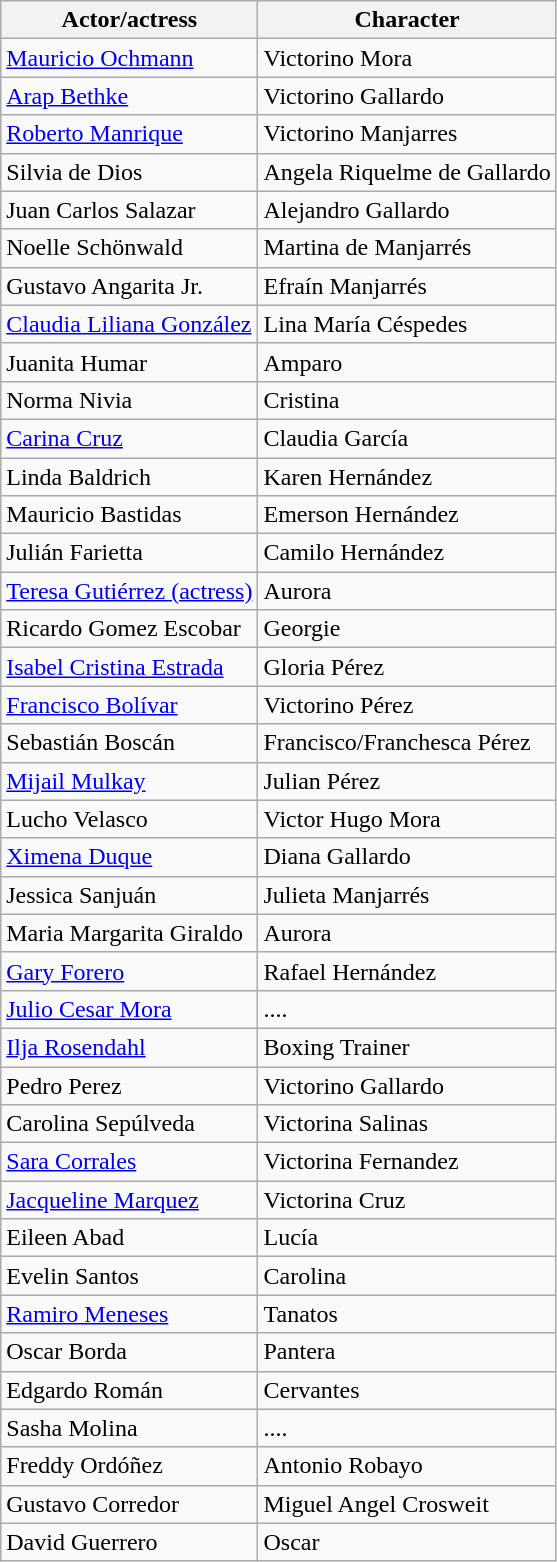<table class="wikitable">
<tr>
<th>Actor/actress</th>
<th>Character</th>
</tr>
<tr>
<td><a href='#'>Mauricio Ochmann</a></td>
<td>Victorino Mora</td>
</tr>
<tr>
<td><a href='#'>Arap Bethke</a></td>
<td>Victorino Gallardo</td>
</tr>
<tr>
<td><a href='#'>Roberto Manrique</a></td>
<td>Victorino Manjarres</td>
</tr>
<tr>
<td>Silvia de Dios</td>
<td>Angela Riquelme de Gallardo</td>
</tr>
<tr>
<td>Juan Carlos Salazar</td>
<td>Alejandro Gallardo</td>
</tr>
<tr>
<td>Noelle Schönwald</td>
<td>Martina de Manjarrés</td>
</tr>
<tr>
<td>Gustavo Angarita Jr.</td>
<td>Efraín Manjarrés</td>
</tr>
<tr>
<td><a href='#'>Claudia Liliana González</a></td>
<td>Lina María Céspedes</td>
</tr>
<tr>
<td>Juanita Humar</td>
<td>Amparo</td>
</tr>
<tr>
<td>Norma Nivia</td>
<td>Cristina</td>
</tr>
<tr>
<td><a href='#'>Carina Cruz</a></td>
<td>Claudia García</td>
</tr>
<tr>
<td>Linda Baldrich</td>
<td>Karen Hernández</td>
</tr>
<tr>
<td>Mauricio Bastidas</td>
<td>Emerson Hernández</td>
</tr>
<tr>
<td>Julián Farietta</td>
<td>Camilo Hernández</td>
</tr>
<tr>
<td><a href='#'>Teresa Gutiérrez (actress)</a></td>
<td>Aurora</td>
</tr>
<tr>
<td>Ricardo Gomez Escobar</td>
<td>Georgie</td>
</tr>
<tr>
<td><a href='#'>Isabel Cristina Estrada</a></td>
<td>Gloria Pérez</td>
</tr>
<tr>
<td><a href='#'>Francisco Bolívar</a></td>
<td>Victorino Pérez</td>
</tr>
<tr>
<td>Sebastián Boscán</td>
<td>Francisco/Franchesca Pérez</td>
</tr>
<tr>
<td><a href='#'>Mijail Mulkay</a></td>
<td>Julian Pérez</td>
</tr>
<tr>
<td>Lucho Velasco</td>
<td>Victor Hugo Mora</td>
</tr>
<tr>
<td><a href='#'>Ximena Duque</a></td>
<td>Diana Gallardo</td>
</tr>
<tr>
<td>Jessica Sanjuán</td>
<td>Julieta Manjarrés</td>
</tr>
<tr>
<td>Maria Margarita Giraldo</td>
<td>Aurora</td>
</tr>
<tr>
<td><a href='#'>Gary Forero</a></td>
<td>Rafael Hernández</td>
</tr>
<tr>
<td><a href='#'>Julio Cesar Mora</a></td>
<td>....</td>
</tr>
<tr>
<td><a href='#'>Ilja Rosendahl</a></td>
<td>Boxing Trainer</td>
</tr>
<tr>
<td>Pedro Perez</td>
<td>Victorino Gallardo</td>
</tr>
<tr>
<td>Carolina Sepúlveda</td>
<td>Victorina Salinas</td>
</tr>
<tr>
<td><a href='#'>Sara Corrales</a></td>
<td>Victorina Fernandez</td>
</tr>
<tr>
<td><a href='#'>Jacqueline Marquez</a></td>
<td>Victorina Cruz</td>
</tr>
<tr>
<td>Eileen Abad</td>
<td>Lucía</td>
</tr>
<tr>
<td>Evelin Santos</td>
<td>Carolina</td>
</tr>
<tr>
<td><a href='#'>Ramiro Meneses</a></td>
<td>Tanatos</td>
</tr>
<tr>
<td>Oscar Borda</td>
<td>Pantera</td>
</tr>
<tr>
<td>Edgardo Román</td>
<td>Cervantes</td>
</tr>
<tr>
<td>Sasha Molina</td>
<td>....</td>
</tr>
<tr>
<td>Freddy Ordóñez</td>
<td>Antonio Robayo</td>
</tr>
<tr>
<td>Gustavo Corredor</td>
<td>Miguel Angel Crosweit</td>
</tr>
<tr>
<td>David Guerrero</td>
<td>Oscar</td>
</tr>
</table>
